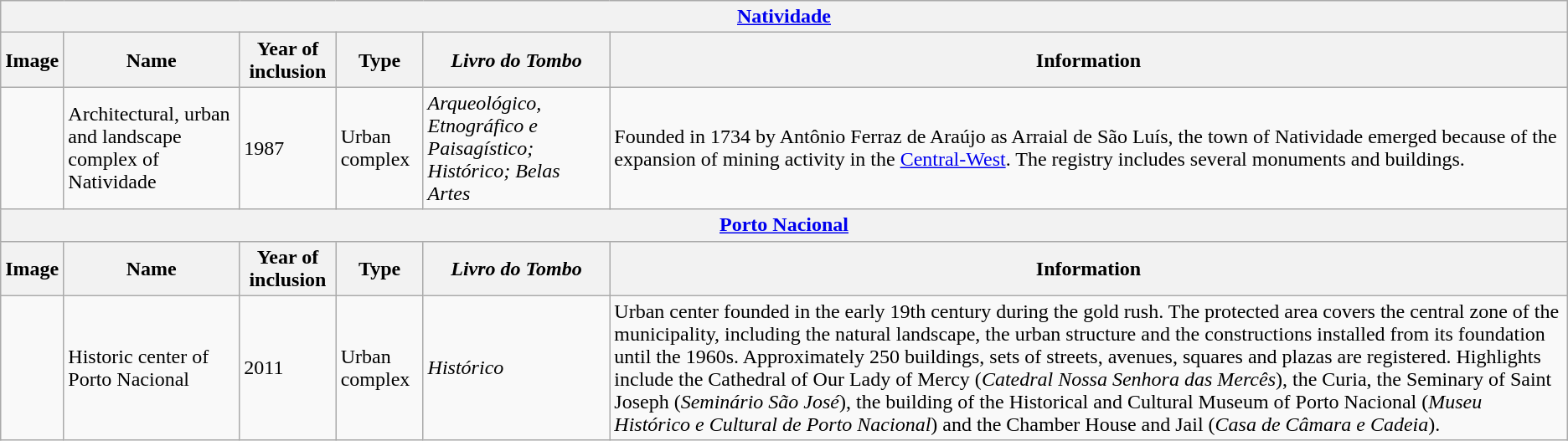<table class="wikitable">
<tr>
<th colspan="6"><a href='#'>Natividade</a></th>
</tr>
<tr>
<th>Image</th>
<th>Name</th>
<th>Year of inclusion</th>
<th>Type</th>
<th><em>Livro do Tombo</em></th>
<th>Information</th>
</tr>
<tr>
<td></td>
<td>Architectural, urban and landscape complex of Natividade</td>
<td>1987</td>
<td>Urban complex</td>
<td><em>Arqueológico, Etnográfico e Paisagístico; Histórico; Belas Artes</em></td>
<td>Founded in 1734 by Antônio Ferraz de Araújo as Arraial de São Luís, the town of Natividade emerged because of the expansion of mining activity in the <a href='#'>Central-West</a>. The registry includes several monuments and buildings.</td>
</tr>
<tr>
<th colspan="6"><a href='#'>Porto Nacional</a></th>
</tr>
<tr>
<th>Image</th>
<th>Name</th>
<th>Year of inclusion</th>
<th>Type</th>
<th><em>Livro do Tombo</em></th>
<th>Information</th>
</tr>
<tr>
<td></td>
<td>Historic center of Porto Nacional</td>
<td>2011</td>
<td>Urban complex</td>
<td><em>Histórico</em></td>
<td>Urban center founded in the early 19th century during the gold rush. The protected area covers the central zone of the municipality, including the natural landscape, the urban structure and the constructions installed from its foundation until the 1960s. Approximately 250 buildings, sets of streets, avenues, squares and plazas are registered. Highlights include the Cathedral of Our Lady of Mercy (<em>Catedral Nossa Senhora das Mercês</em>), the Curia, the Seminary of Saint Joseph (<em>Seminário São José</em>), the building of the Historical and Cultural Museum of Porto Nacional (<em>Museu Histórico e Cultural de Porto Nacional</em>) and the Chamber House and Jail (<em>Casa de Câmara e Cadeia</em>).</td>
</tr>
</table>
